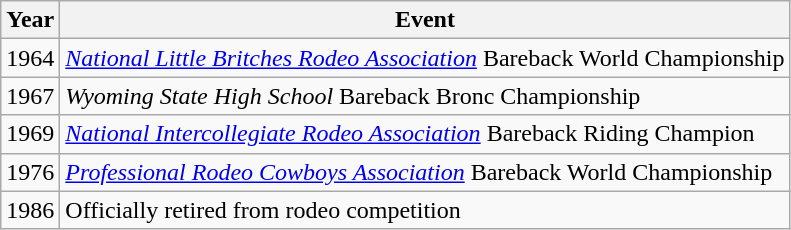<table class=wikitable>
<tr>
<th>Year</th>
<th>Event</th>
</tr>
<tr>
<td>1964</td>
<td><em><a href='#'>National Little Britches Rodeo Association</a></em> Bareback World Championship</td>
</tr>
<tr>
<td>1967</td>
<td><em>Wyoming State High School</em> Bareback Bronc Championship</td>
</tr>
<tr>
<td>1969</td>
<td><em><a href='#'>National Intercollegiate Rodeo Association</a></em> Bareback Riding Champion</td>
</tr>
<tr>
<td>1976</td>
<td><em><a href='#'>Professional Rodeo Cowboys Association</a></em> Bareback World Championship</td>
</tr>
<tr>
<td>1986</td>
<td>Officially retired from rodeo competition</td>
</tr>
</table>
